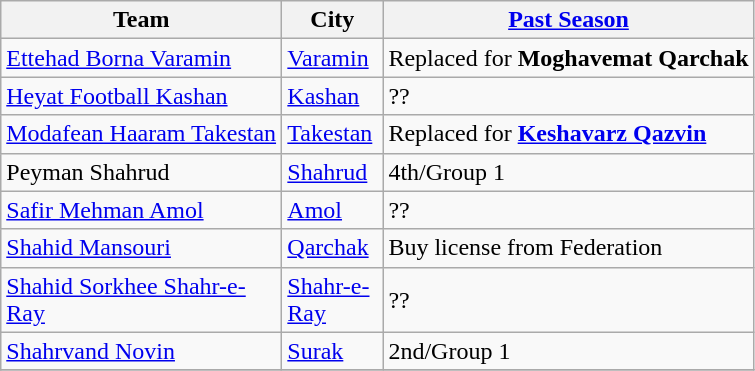<table class="wikitable sortable">
<tr>
<th width=180>Team</th>
<th width=60>City</th>
<th><a href='#'>Past Season</a></th>
</tr>
<tr>
<td align="left"><a href='#'>Ettehad Borna Varamin</a></td>
<td><a href='#'>Varamin</a></td>
<td>Replaced for <strong>Moghavemat Qarchak</strong></td>
</tr>
<tr>
<td align="left"><a href='#'>Heyat Football Kashan</a></td>
<td><a href='#'>Kashan</a></td>
<td>??</td>
</tr>
<tr>
<td align="left"><a href='#'>Modafean Haaram Takestan</a></td>
<td><a href='#'>Takestan</a></td>
<td>Replaced for <strong><a href='#'>Keshavarz Qazvin</a></strong></td>
</tr>
<tr>
<td align="left">Peyman Shahrud</td>
<td><a href='#'>Shahrud</a></td>
<td>4th/Group 1</td>
</tr>
<tr>
<td align="left"><a href='#'>Safir Mehman Amol</a></td>
<td><a href='#'>Amol</a></td>
<td>??</td>
</tr>
<tr>
<td align="left"><a href='#'>Shahid Mansouri</a></td>
<td><a href='#'>Qarchak</a></td>
<td>Buy license from Federation</td>
</tr>
<tr>
<td align="left"><a href='#'>Shahid Sorkhee Shahr-e-Ray</a></td>
<td><a href='#'>Shahr-e-Ray</a></td>
<td>??</td>
</tr>
<tr>
<td align="left"><a href='#'>Shahrvand Novin</a></td>
<td><a href='#'>Surak</a></td>
<td>2nd/Group 1</td>
</tr>
<tr>
</tr>
</table>
